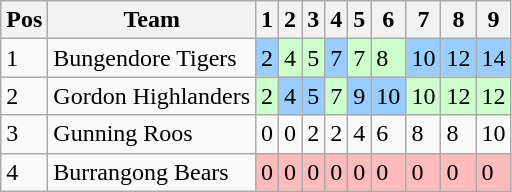<table class="wikitable">
<tr>
<th>Pos</th>
<th>Team</th>
<th>1</th>
<th>2</th>
<th>3</th>
<th>4</th>
<th>5</th>
<th>6</th>
<th>7</th>
<th>8</th>
<th>9</th>
</tr>
<tr>
<td>1</td>
<td> Bungendore Tigers</td>
<td style="background:#99ccff;">2</td>
<td style="background:#ccffcc;">4</td>
<td style="background:#ccffcc;">5</td>
<td style="background:#99ccff;">7</td>
<td style="background:#ccffcc;">7</td>
<td style="background:#ccffcc;">8</td>
<td style="background:#99ccff;">10</td>
<td style="background:#99ccff;">12</td>
<td style="background:#99ccff;">14</td>
</tr>
<tr>
<td>2</td>
<td> Gordon Highlanders</td>
<td style="background:#ccffcc;">2</td>
<td style="background:#99ccff;">4</td>
<td style="background:#99ccff;">5</td>
<td style="background:#ccffcc;">7</td>
<td style="background:#99ccff;">9</td>
<td style="background:#99ccff;">10</td>
<td style="background:#ccffcc;">10</td>
<td style="background:#ccffcc;">12</td>
<td style="background:#ccffcc;">12</td>
</tr>
<tr>
<td>3</td>
<td> Gunning Roos</td>
<td>0</td>
<td>0</td>
<td>2</td>
<td>2</td>
<td>4</td>
<td>6</td>
<td>8</td>
<td>8</td>
<td>10</td>
</tr>
<tr>
<td>4</td>
<td> Burrangong Bears</td>
<td style="background:#ffbbbb;">0</td>
<td style="background:#ffbbbb;">0</td>
<td style="background:#ffbbbb;">0</td>
<td style="background:#ffbbbb;">0</td>
<td style="background:#ffbbbb;">0</td>
<td style="background:#ffbbbb;">0</td>
<td style="background:#ffbbbb;">0</td>
<td style="background:#ffbbbb;">0</td>
<td style="background:#ffbbbb;">0</td>
</tr>
</table>
